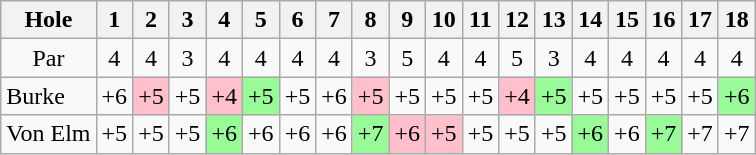<table class="wikitable" style="text-align:center">
<tr>
<th>Hole</th>
<th> 1 </th>
<th> 2 </th>
<th> 3 </th>
<th> 4 </th>
<th> 5 </th>
<th> 6 </th>
<th> 7 </th>
<th> 8 </th>
<th> 9 </th>
<th>10</th>
<th>11</th>
<th>12</th>
<th>13</th>
<th>14</th>
<th>15</th>
<th>16</th>
<th>17</th>
<th>18</th>
</tr>
<tr>
<td>Par</td>
<td>4</td>
<td>4</td>
<td>3</td>
<td>4</td>
<td>4</td>
<td>4</td>
<td>4</td>
<td>3</td>
<td>5</td>
<td>4</td>
<td>4</td>
<td>5</td>
<td>3</td>
<td>4</td>
<td>4</td>
<td>4</td>
<td>4</td>
<td>4</td>
</tr>
<tr>
<td align=left> Burke</td>
<td>+6</td>
<td style="background: Pink;">+5</td>
<td>+5</td>
<td style="background: Pink;">+4</td>
<td style="background: PaleGreen;">+5</td>
<td>+5</td>
<td>+6</td>
<td style="background: Pink;">+5</td>
<td>+5</td>
<td>+5</td>
<td>+5</td>
<td style="background: Pink;">+4</td>
<td style="background: PaleGreen;">+5</td>
<td>+5</td>
<td>+5</td>
<td>+5</td>
<td>+5</td>
<td style="background: PaleGreen;">+6</td>
</tr>
<tr>
<td align=left> Von Elm</td>
<td>+5</td>
<td>+5</td>
<td>+5</td>
<td style="background: PaleGreen;">+6</td>
<td>+6</td>
<td>+6</td>
<td>+6</td>
<td style="background: PaleGreen;">+7</td>
<td style="background: Pink;">+6</td>
<td style="background: Pink;">+5</td>
<td>+5</td>
<td>+5</td>
<td>+5</td>
<td style="background: PaleGreen;">+6</td>
<td>+6</td>
<td style="background: PaleGreen;">+7</td>
<td>+7</td>
<td>+7</td>
</tr>
</table>
